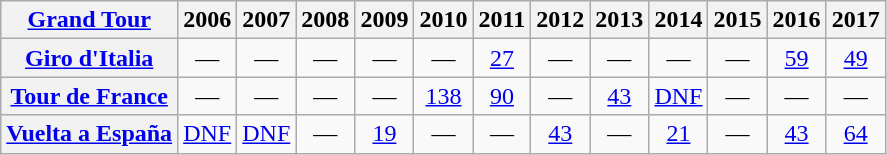<table class="wikitable plainrowheaders">
<tr>
<th scope="col"><a href='#'>Grand Tour</a></th>
<th scope="col">2006</th>
<th scope="col">2007</th>
<th scope="col">2008</th>
<th scope="col">2009</th>
<th scope="col">2010</th>
<th scope="col">2011</th>
<th scope="col">2012</th>
<th scope="col">2013</th>
<th scope="col">2014</th>
<th scope="col">2015</th>
<th scope="col">2016</th>
<th scope="col">2017</th>
</tr>
<tr style="text-align:center;">
<th scope="row"> <a href='#'>Giro d'Italia</a></th>
<td>—</td>
<td>—</td>
<td>—</td>
<td>—</td>
<td>—</td>
<td style="text-align:center;"><a href='#'>27</a></td>
<td>—</td>
<td>—</td>
<td>—</td>
<td>—</td>
<td style="text-align:center;"><a href='#'>59</a></td>
<td style="text-align:center;"><a href='#'>49</a></td>
</tr>
<tr style="text-align:center;">
<th scope="row"> <a href='#'>Tour de France</a></th>
<td>—</td>
<td>—</td>
<td>—</td>
<td>—</td>
<td style="text-align:center;"><a href='#'>138</a></td>
<td style="text-align:center;"><a href='#'>90</a></td>
<td>—</td>
<td style="text-align:center;"><a href='#'>43</a></td>
<td style="text-align:center;"><a href='#'>DNF</a></td>
<td>—</td>
<td>—</td>
<td>—</td>
</tr>
<tr style="text-align:center;">
<th scope="row"> <a href='#'>Vuelta a España</a></th>
<td style="text-align:center;"><a href='#'>DNF</a></td>
<td style="text-align:center;"><a href='#'>DNF</a></td>
<td>—</td>
<td style="text-align:center;"><a href='#'>19</a></td>
<td>—</td>
<td>—</td>
<td style="text-align:center;"><a href='#'>43</a></td>
<td>—</td>
<td style="text-align:center;"><a href='#'>21</a></td>
<td>—</td>
<td style="text-align:center;"><a href='#'>43</a></td>
<td style="text-align:center;"><a href='#'>64</a></td>
</tr>
</table>
